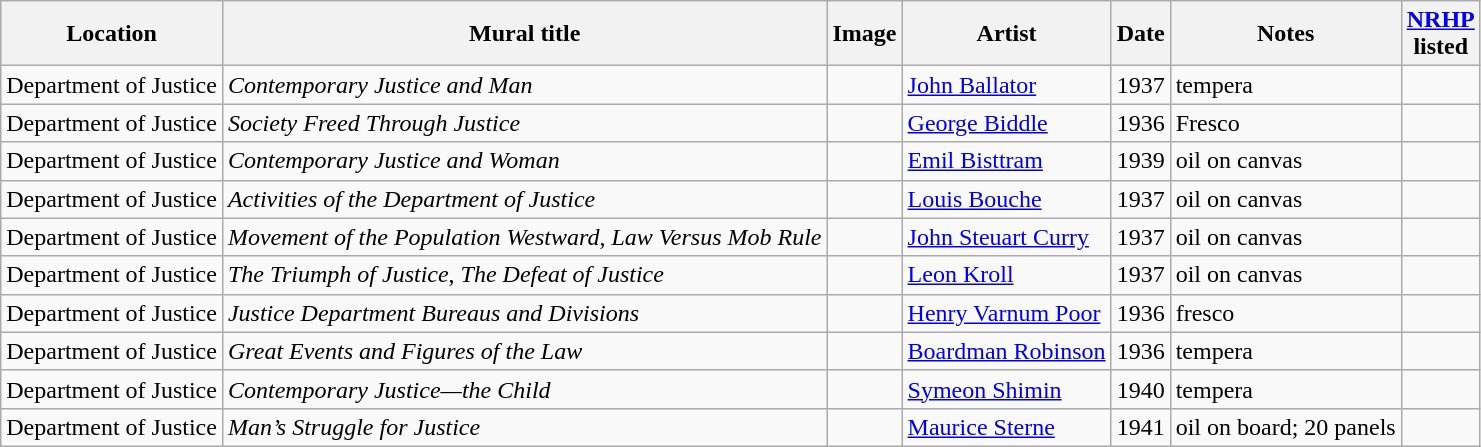<table class="wikitable sortable">
<tr>
<th>Location</th>
<th>Mural title</th>
<th>Image</th>
<th>Artist</th>
<th>Date</th>
<th>Notes</th>
<th><a href='#'>NRHP</a><br>listed</th>
</tr>
<tr>
<td>Department of Justice</td>
<td><em>Contemporary Justice and Man</em></td>
<td></td>
<td><a href='#'>John Ballator</a></td>
<td>1937</td>
<td>tempera</td>
<td></td>
</tr>
<tr>
<td>Department of Justice</td>
<td><em>Society Freed Through Justice</em></td>
<td></td>
<td><a href='#'>George Biddle</a></td>
<td>1936</td>
<td>Fresco</td>
<td></td>
</tr>
<tr>
<td>Department of Justice</td>
<td><em>Contemporary Justice and Woman</em></td>
<td></td>
<td><a href='#'>Emil Bisttram</a></td>
<td>1939</td>
<td>oil on canvas</td>
<td></td>
</tr>
<tr>
<td>Department of Justice</td>
<td><em>Activities of the Department of Justice</em></td>
<td></td>
<td><a href='#'>Louis Bouche</a></td>
<td>1937</td>
<td>oil on canvas</td>
<td></td>
</tr>
<tr>
<td>Department of Justice</td>
<td><em>Movement of the Population Westward</em>, <em>Law Versus Mob Rule</em></td>
<td></td>
<td><a href='#'>John Steuart Curry</a></td>
<td>1937</td>
<td>oil on canvas</td>
<td></td>
</tr>
<tr>
<td>Department of Justice</td>
<td><em>The Triumph of Justice</em>, <em>The Defeat of Justice</em></td>
<td></td>
<td><a href='#'>Leon Kroll</a></td>
<td>1937</td>
<td>oil on canvas</td>
<td></td>
</tr>
<tr>
<td>Department of Justice</td>
<td><em>Justice Department Bureaus and Divisions</em></td>
<td></td>
<td><a href='#'>Henry Varnum Poor</a></td>
<td>1936</td>
<td>fresco</td>
<td></td>
</tr>
<tr>
<td>Department of Justice</td>
<td><em>Great Events and Figures of the Law</em></td>
<td></td>
<td><a href='#'>Boardman Robinson</a></td>
<td>1936</td>
<td>tempera</td>
<td></td>
</tr>
<tr>
<td>Department of Justice</td>
<td><em>Contemporary Justice—the Child</em></td>
<td></td>
<td><a href='#'>Symeon Shimin</a></td>
<td>1940</td>
<td>tempera</td>
<td></td>
</tr>
<tr>
<td>Department of Justice</td>
<td><em>Man’s Struggle for Justice</em></td>
<td></td>
<td><a href='#'>Maurice Sterne</a></td>
<td>1941</td>
<td>oil on board; 20 panels</td>
<td></td>
</tr>
</table>
